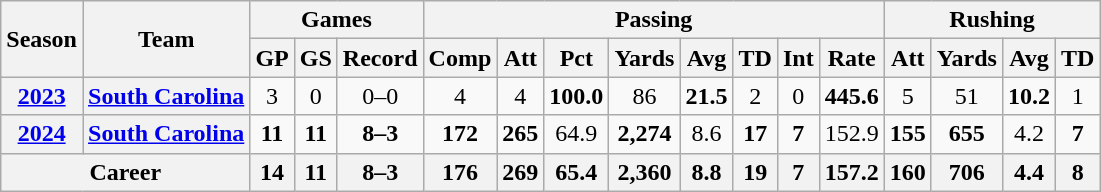<table class="wikitable" style="text-align:center;">
<tr>
<th rowspan="2">Season</th>
<th rowspan="2">Team</th>
<th colspan="3">Games</th>
<th colspan="8">Passing</th>
<th colspan="5">Rushing</th>
</tr>
<tr>
<th>GP</th>
<th>GS</th>
<th>Record</th>
<th>Comp</th>
<th>Att</th>
<th>Pct</th>
<th>Yards</th>
<th>Avg</th>
<th>TD</th>
<th>Int</th>
<th>Rate</th>
<th>Att</th>
<th>Yards</th>
<th>Avg</th>
<th>TD</th>
</tr>
<tr>
<th><a href='#'>2023</a></th>
<th><a href='#'>South Carolina</a></th>
<td>3</td>
<td>0</td>
<td>0–0</td>
<td>4</td>
<td>4</td>
<td><strong>100.0</strong></td>
<td>86</td>
<td><strong>21.5</strong></td>
<td>2</td>
<td>0</td>
<td><strong>445.6</strong></td>
<td>5</td>
<td>51</td>
<td><strong>10.2</strong></td>
<td>1</td>
</tr>
<tr>
<th><a href='#'>2024</a></th>
<th><a href='#'>South Carolina</a></th>
<td><strong>11</strong></td>
<td><strong>11</strong></td>
<td><strong>8–3</strong></td>
<td><strong>172</strong></td>
<td><strong>265</strong></td>
<td>64.9</td>
<td><strong>2,274</strong></td>
<td>8.6</td>
<td><strong>17</strong></td>
<td><strong>7</strong></td>
<td>152.9</td>
<td><strong>155</strong></td>
<td><strong>655</strong></td>
<td>4.2</td>
<td><strong>7</strong></td>
</tr>
<tr>
<th colspan="2">Career</th>
<th>14</th>
<th>11</th>
<th>8–3</th>
<th>176</th>
<th>269</th>
<th>65.4</th>
<th>2,360</th>
<th>8.8</th>
<th>19</th>
<th>7</th>
<th>157.2</th>
<th>160</th>
<th>706</th>
<th>4.4</th>
<th>8</th>
</tr>
</table>
